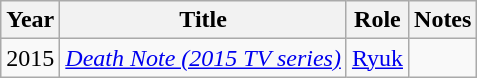<table class="wikitable">
<tr>
<th>Year</th>
<th>Title</th>
<th>Role</th>
<th>Notes</th>
</tr>
<tr>
<td rowspan="1">2015</td>
<td><em><a href='#'>Death Note (2015 TV series)</a></em></td>
<td><a href='#'>Ryuk</a></td>
<td></td>
</tr>
</table>
